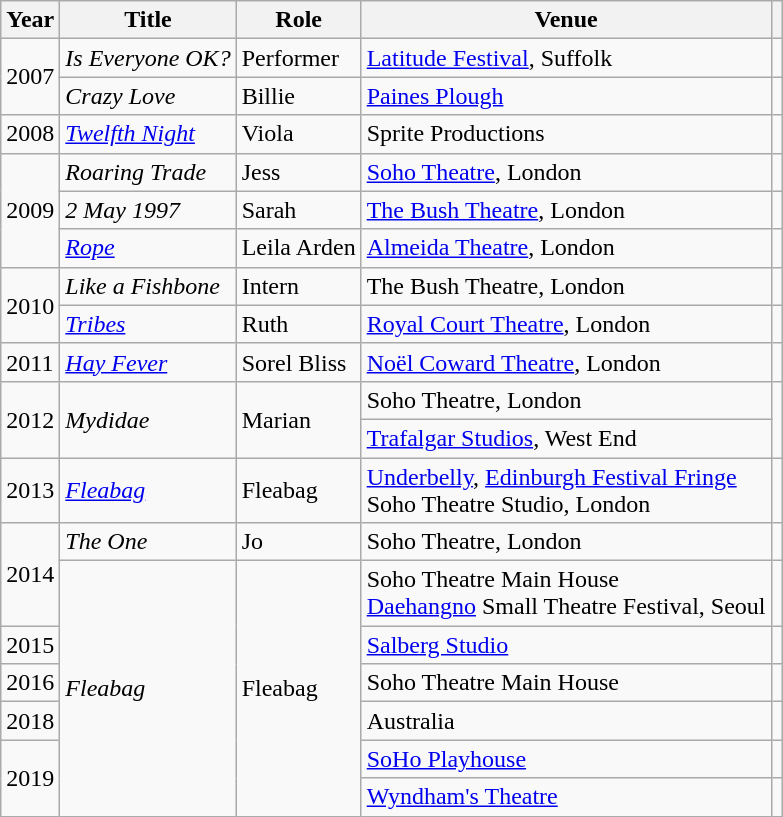<table class="wikitable sortable">
<tr>
<th scope="col">Year</th>
<th scope="col">Title</th>
<th scope="col">Role</th>
<th scope="col">Venue</th>
<th scope="col" class="unsortable"></th>
</tr>
<tr>
<td rowspan="2">2007</td>
<td><em>Is Everyone OK?</em></td>
<td>Performer</td>
<td><a href='#'>Latitude Festival</a>, Suffolk</td>
<td></td>
</tr>
<tr>
<td><em>Crazy Love</em></td>
<td>Billie</td>
<td><a href='#'>Paines Plough</a></td>
<td></td>
</tr>
<tr>
<td>2008</td>
<td><em><a href='#'>Twelfth Night</a></em></td>
<td>Viola</td>
<td>Sprite Productions</td>
<td></td>
</tr>
<tr>
<td rowspan="3">2009</td>
<td><em>Roaring Trade</em></td>
<td>Jess</td>
<td><a href='#'>Soho Theatre</a>, London</td>
<td></td>
</tr>
<tr>
<td><em>2 May 1997</em></td>
<td>Sarah</td>
<td><a href='#'>The Bush Theatre</a>, London</td>
<td></td>
</tr>
<tr>
<td><em><a href='#'>Rope</a></em></td>
<td>Leila Arden</td>
<td><a href='#'>Almeida Theatre</a>, London</td>
<td></td>
</tr>
<tr>
<td rowspan="2">2010</td>
<td><em>Like a Fishbone</em></td>
<td>Intern</td>
<td>The Bush Theatre, London</td>
<td></td>
</tr>
<tr>
<td><em><a href='#'>Tribes</a></em></td>
<td>Ruth</td>
<td><a href='#'>Royal Court Theatre</a>, London</td>
<td></td>
</tr>
<tr>
<td>2011</td>
<td><em><a href='#'>Hay Fever</a></em></td>
<td>Sorel Bliss</td>
<td><a href='#'>Noël Coward Theatre</a>, London</td>
<td></td>
</tr>
<tr>
<td rowspan="2">2012</td>
<td rowspan="2"><em>Mydidae</em></td>
<td rowspan="2">Marian</td>
<td>Soho Theatre, London</td>
<td rowspan="2"></td>
</tr>
<tr>
<td><a href='#'>Trafalgar Studios</a>, West End</td>
</tr>
<tr>
<td>2013</td>
<td><em><a href='#'>Fleabag</a></em></td>
<td>Fleabag</td>
<td><a href='#'>Underbelly</a>, <a href='#'>Edinburgh Festival Fringe</a> <br>Soho Theatre Studio, London</td>
<td></td>
</tr>
<tr>
<td rowspan="2">2014</td>
<td><em>The One</em></td>
<td>Jo</td>
<td>Soho Theatre, London</td>
<td></td>
</tr>
<tr>
<td rowspan="6"><em>Fleabag</em></td>
<td rowspan="6">Fleabag</td>
<td>Soho Theatre Main House <br><a href='#'>Daehangno</a> Small Theatre Festival, Seoul</td>
<td></td>
</tr>
<tr>
<td>2015</td>
<td><a href='#'>Salberg Studio</a></td>
<td></td>
</tr>
<tr>
<td>2016</td>
<td>Soho Theatre Main House</td>
<td></td>
</tr>
<tr>
<td>2018</td>
<td>Australia</td>
<td></td>
</tr>
<tr>
<td rowspan="2">2019</td>
<td><a href='#'>SoHo Playhouse</a></td>
<td></td>
</tr>
<tr>
<td><a href='#'>Wyndham's Theatre</a></td>
<td></td>
</tr>
</table>
